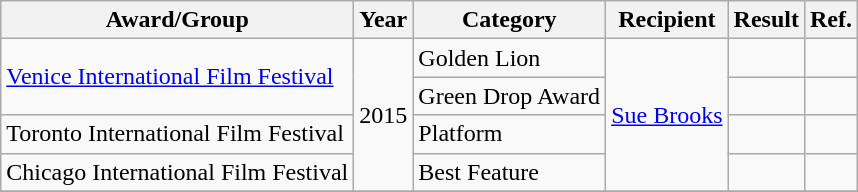<table class="wikitable">
<tr>
<th>Award/Group</th>
<th>Year</th>
<th>Category</th>
<th>Recipient</th>
<th>Result</th>
<th>Ref.</th>
</tr>
<tr>
<td rowspan=2><a href='#'>Venice International Film Festival</a></td>
<td rowspan=4>2015</td>
<td>Golden Lion</td>
<td rowspan=4><a href='#'>Sue Brooks</a></td>
<td></td>
<td></td>
</tr>
<tr>
<td>Green Drop Award</td>
<td></td>
<td></td>
</tr>
<tr>
<td>Toronto International Film Festival</td>
<td>Platform</td>
<td></td>
<td></td>
</tr>
<tr>
<td>Chicago International Film Festival</td>
<td>Best Feature</td>
<td></td>
<td></td>
</tr>
<tr>
</tr>
</table>
